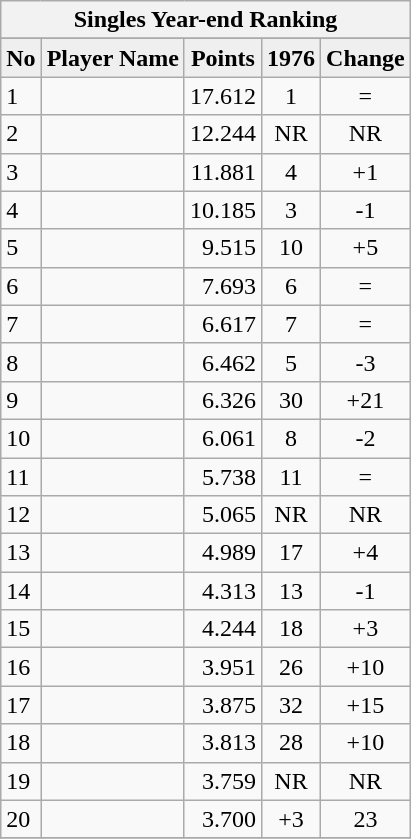<table class="wikitable">
<tr>
<th colspan="5">Singles Year-end Ranking</th>
</tr>
<tr>
</tr>
<tr bgcolor="#efefef">
<td align="center"><strong>No</strong></td>
<td align="center"><strong>Player Name</strong></td>
<td align="center"><strong>Points</strong></td>
<td align="center"><strong>1976</strong></td>
<td align="center"><strong>Change</strong></td>
</tr>
<tr>
<td>1</td>
<td></td>
<td align="right">17.612</td>
<td align="center">1</td>
<td align="center">=</td>
</tr>
<tr>
<td>2</td>
<td></td>
<td align="right">12.244</td>
<td align="center">NR</td>
<td align="center">NR</td>
</tr>
<tr>
<td>3</td>
<td></td>
<td align="right">11.881</td>
<td align="center">4</td>
<td align="center">+1</td>
</tr>
<tr>
<td>4</td>
<td></td>
<td align="right">10.185</td>
<td align="center">3</td>
<td align="center">-1</td>
</tr>
<tr>
<td>5</td>
<td></td>
<td align="right">9.515</td>
<td align="center">10</td>
<td align="center">+5</td>
</tr>
<tr>
<td>6</td>
<td></td>
<td align="right">7.693</td>
<td align="center">6</td>
<td align="center">=</td>
</tr>
<tr>
<td>7</td>
<td></td>
<td align="right">6.617</td>
<td align="center">7</td>
<td align="center">=</td>
</tr>
<tr>
<td>8</td>
<td></td>
<td align="right">6.462</td>
<td align="center">5</td>
<td align="center">-3</td>
</tr>
<tr>
<td>9</td>
<td></td>
<td align="right">6.326</td>
<td align="center">30</td>
<td align="center">+21</td>
</tr>
<tr>
<td>10</td>
<td></td>
<td align="right">6.061</td>
<td align="center">8</td>
<td align="center">-2</td>
</tr>
<tr>
<td>11</td>
<td></td>
<td align="right">5.738</td>
<td align="center">11</td>
<td align="center">=</td>
</tr>
<tr>
<td>12</td>
<td></td>
<td align="right">5.065</td>
<td align="center">NR</td>
<td align="center">NR</td>
</tr>
<tr>
<td>13</td>
<td></td>
<td align="right">4.989</td>
<td align="center">17</td>
<td align="center">+4</td>
</tr>
<tr>
<td>14</td>
<td></td>
<td align="right">4.313</td>
<td align="center">13</td>
<td align="center">-1</td>
</tr>
<tr>
<td>15</td>
<td></td>
<td align="right">4.244</td>
<td align="center">18</td>
<td align="center">+3</td>
</tr>
<tr>
<td>16</td>
<td></td>
<td align="right">3.951</td>
<td align="center">26</td>
<td align="center">+10</td>
</tr>
<tr>
<td>17</td>
<td></td>
<td align="right">3.875</td>
<td align="center">32</td>
<td align="center">+15</td>
</tr>
<tr>
<td>18</td>
<td></td>
<td align="right">3.813</td>
<td align="center">28</td>
<td align="center">+10</td>
</tr>
<tr>
<td>19</td>
<td></td>
<td align="right">3.759</td>
<td align="center">NR</td>
<td align="center">NR</td>
</tr>
<tr>
<td>20</td>
<td></td>
<td align="right">3.700</td>
<td align="center">+3</td>
<td align="center">23</td>
</tr>
<tr>
</tr>
</table>
